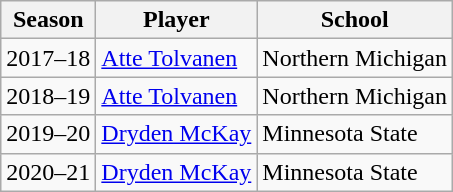<table class="sortable wikitable">
<tr>
<th>Season</th>
<th>Player</th>
<th>School</th>
</tr>
<tr>
<td>2017–18</td>
<td><a href='#'>Atte Tolvanen</a></td>
<td>Northern Michigan</td>
</tr>
<tr>
<td>2018–19</td>
<td><a href='#'>Atte Tolvanen</a></td>
<td>Northern Michigan</td>
</tr>
<tr>
<td>2019–20</td>
<td><a href='#'>Dryden McKay</a></td>
<td>Minnesota State</td>
</tr>
<tr>
<td>2020–21</td>
<td><a href='#'>Dryden McKay</a></td>
<td>Minnesota State</td>
</tr>
</table>
